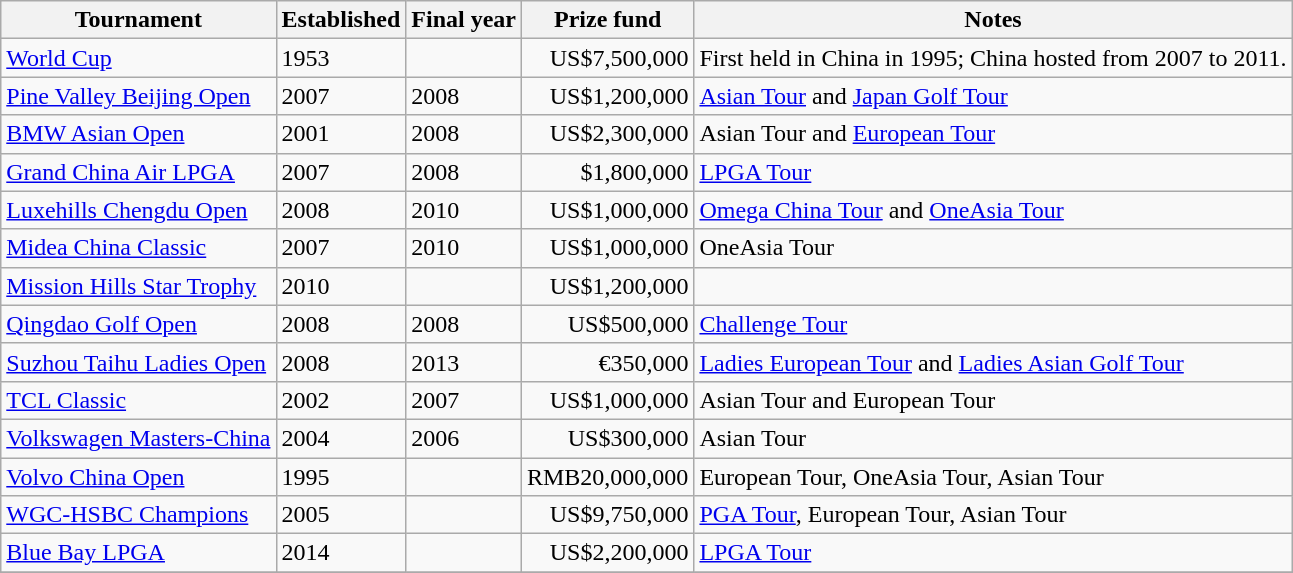<table class="wikitable sortable">
<tr>
<th>Tournament</th>
<th>Established</th>
<th>Final year</th>
<th>Prize fund</th>
<th>Notes</th>
</tr>
<tr>
<td><a href='#'>World Cup</a></td>
<td>1953</td>
<td></td>
<td align=right>US$7,500,000</td>
<td>First held in China in 1995; China hosted from 2007 to 2011.</td>
</tr>
<tr>
<td><a href='#'>Pine Valley Beijing Open</a></td>
<td>2007</td>
<td>2008</td>
<td align=right>US$1,200,000</td>
<td><a href='#'>Asian Tour</a> and <a href='#'>Japan Golf Tour</a></td>
</tr>
<tr>
<td><a href='#'>BMW Asian Open</a></td>
<td>2001</td>
<td>2008</td>
<td align=right>US$2,300,000</td>
<td>Asian Tour and <a href='#'>European Tour</a></td>
</tr>
<tr>
<td><a href='#'>Grand China Air LPGA</a></td>
<td>2007</td>
<td>2008</td>
<td align=right>$1,800,000</td>
<td><a href='#'>LPGA Tour</a></td>
</tr>
<tr>
<td><a href='#'>Luxehills Chengdu Open</a></td>
<td>2008</td>
<td>2010</td>
<td align=right>US$1,000,000</td>
<td><a href='#'>Omega China Tour</a> and <a href='#'>OneAsia Tour</a></td>
</tr>
<tr>
<td><a href='#'>Midea China Classic</a></td>
<td>2007</td>
<td>2010</td>
<td align=right>US$1,000,000</td>
<td>OneAsia Tour</td>
</tr>
<tr>
<td><a href='#'>Mission Hills Star Trophy</a></td>
<td>2010</td>
<td></td>
<td align=right>US$1,200,000</td>
<td></td>
</tr>
<tr>
<td><a href='#'>Qingdao Golf Open</a></td>
<td>2008</td>
<td>2008</td>
<td align=right>US$500,000</td>
<td><a href='#'>Challenge Tour</a></td>
</tr>
<tr>
<td><a href='#'>Suzhou Taihu Ladies Open</a></td>
<td>2008</td>
<td>2013</td>
<td align=right>€350,000</td>
<td><a href='#'>Ladies European Tour</a> and <a href='#'>Ladies Asian Golf Tour</a></td>
</tr>
<tr>
<td><a href='#'>TCL Classic</a></td>
<td>2002</td>
<td>2007</td>
<td align=right>US$1,000,000</td>
<td>Asian Tour and European Tour</td>
</tr>
<tr>
<td><a href='#'>Volkswagen Masters-China</a></td>
<td>2004</td>
<td>2006</td>
<td align=right>US$300,000</td>
<td>Asian Tour</td>
</tr>
<tr>
<td><a href='#'>Volvo China Open</a></td>
<td>1995</td>
<td></td>
<td align=right>RMB20,000,000</td>
<td>European Tour, OneAsia Tour, Asian Tour</td>
</tr>
<tr>
<td><a href='#'>WGC-HSBC Champions</a></td>
<td>2005</td>
<td></td>
<td align=right>US$9,750,000</td>
<td><a href='#'>PGA Tour</a>, European Tour, Asian Tour</td>
</tr>
<tr>
<td><a href='#'>Blue Bay LPGA</a></td>
<td>2014</td>
<td></td>
<td align=right>US$2,200,000</td>
<td><a href='#'>LPGA Tour</a></td>
</tr>
<tr>
</tr>
</table>
